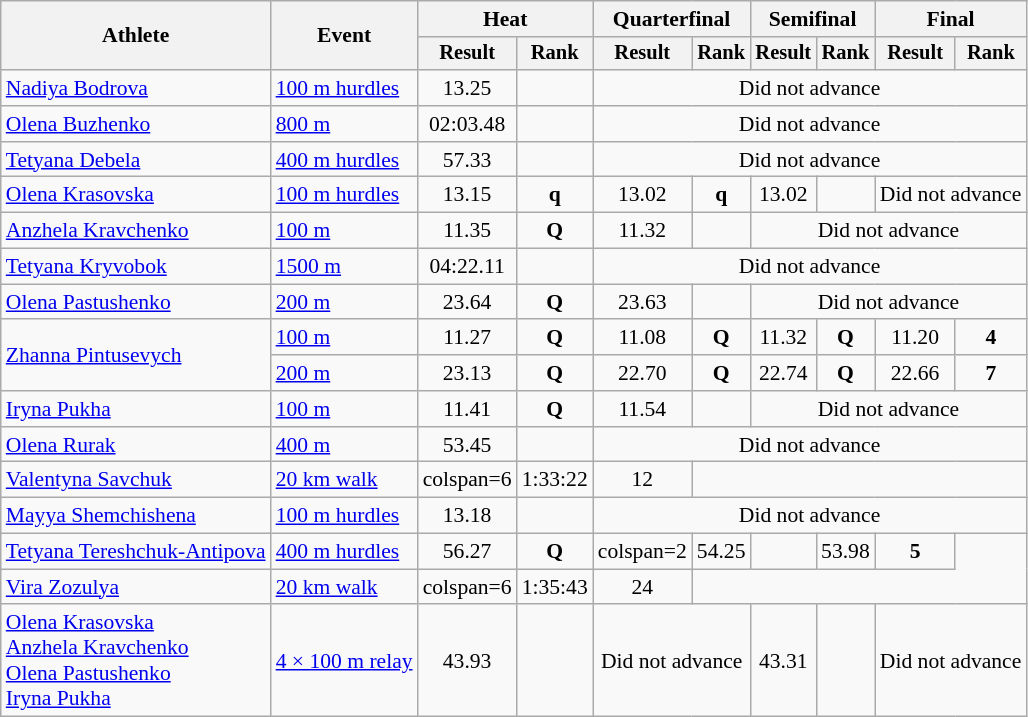<table class=wikitable style="font-size:90%">
<tr>
<th rowspan="2">Athlete</th>
<th rowspan="2">Event</th>
<th colspan="2">Heat</th>
<th colspan="2">Quarterfinal</th>
<th colspan="2">Semifinal</th>
<th colspan="2">Final</th>
</tr>
<tr style="font-size:95%">
<th>Result</th>
<th>Rank</th>
<th>Result</th>
<th>Rank</th>
<th>Result</th>
<th>Rank</th>
<th>Result</th>
<th>Rank</th>
</tr>
<tr align=center>
<td align=left><a href='#'>Nadiya Bodrova</a></td>
<td align=left><a href='#'>100 m hurdles</a></td>
<td>13.25</td>
<td></td>
<td colspan=6>Did not advance</td>
</tr>
<tr align=center>
<td align=left><a href='#'>Olena Buzhenko</a></td>
<td align=left><a href='#'>800 m</a></td>
<td>02:03.48</td>
<td></td>
<td colspan=6>Did not advance</td>
</tr>
<tr align=center>
<td align=left><a href='#'>Tetyana Debela</a></td>
<td align=left><a href='#'>400 m hurdles</a></td>
<td>57.33</td>
<td></td>
<td colspan=6>Did not advance</td>
</tr>
<tr align=center>
<td align=left><a href='#'>Olena Krasovska</a></td>
<td align=left><a href='#'>100 m hurdles</a></td>
<td>13.15</td>
<td><strong>q</strong></td>
<td>13.02</td>
<td><strong>q</strong></td>
<td>13.02</td>
<td></td>
<td colspan=2>Did not advance</td>
</tr>
<tr align=center>
<td align=left><a href='#'>Anzhela Kravchenko</a></td>
<td align=left><a href='#'>100 m</a></td>
<td>11.35</td>
<td><strong>Q</strong></td>
<td>11.32</td>
<td></td>
<td colspan=4>Did not advance</td>
</tr>
<tr align=center>
<td align=left><a href='#'>Tetyana Kryvobok</a></td>
<td align=left><a href='#'>1500 m</a></td>
<td>04:22.11</td>
<td></td>
<td colspan=6>Did not advance</td>
</tr>
<tr align=center>
<td align=left><a href='#'>Olena Pastushenko</a></td>
<td align=left><a href='#'>200 m</a></td>
<td>23.64</td>
<td><strong>Q</strong></td>
<td>23.63</td>
<td></td>
<td colspan=4>Did not advance</td>
</tr>
<tr align=center>
<td align=left rowspan=2><a href='#'>Zhanna Pintusevych</a></td>
<td align=left><a href='#'>100 m</a></td>
<td>11.27</td>
<td><strong>Q</strong></td>
<td>11.08</td>
<td><strong>Q</strong></td>
<td>11.32</td>
<td><strong>Q</strong></td>
<td>11.20</td>
<td><strong>4</strong></td>
</tr>
<tr align=center>
<td align=left><a href='#'>200 m</a></td>
<td>23.13</td>
<td><strong>Q</strong></td>
<td>22.70</td>
<td><strong>Q</strong></td>
<td>22.74</td>
<td><strong>Q</strong></td>
<td>22.66</td>
<td><strong>7</strong></td>
</tr>
<tr align=center>
<td align=left><a href='#'>Iryna Pukha</a></td>
<td align=left><a href='#'>100 m</a></td>
<td>11.41</td>
<td><strong>Q</strong></td>
<td>11.54</td>
<td></td>
<td colspan=4>Did not advance</td>
</tr>
<tr align=center>
<td align=left><a href='#'>Olena Rurak</a></td>
<td align=left><a href='#'>400 m</a></td>
<td>53.45</td>
<td></td>
<td colspan=6>Did not advance</td>
</tr>
<tr align=center>
<td align=left><a href='#'>Valentyna Savchuk</a></td>
<td align=left><a href='#'>20 km walk</a></td>
<td>colspan=6 </td>
<td>1:33:22</td>
<td>12</td>
</tr>
<tr align=center>
<td align=left><a href='#'>Mayya Shemchishena</a></td>
<td align=left><a href='#'>100 m hurdles</a></td>
<td>13.18</td>
<td></td>
<td colspan=6>Did not advance</td>
</tr>
<tr align=center>
<td align=left><a href='#'>Tetyana Tereshchuk-Antipova</a></td>
<td align=left><a href='#'>400 m hurdles</a></td>
<td>56.27</td>
<td><strong>Q</strong></td>
<td>colspan=2 </td>
<td>54.25</td>
<td></td>
<td>53.98</td>
<td><strong>5</strong></td>
</tr>
<tr align=center>
<td align=left><a href='#'>Vira Zozulya</a></td>
<td align=left><a href='#'>20 km walk</a></td>
<td>colspan=6 </td>
<td>1:35:43</td>
<td>24</td>
</tr>
<tr align=center>
<td align=left><a href='#'>Olena Krasovska</a><br><a href='#'>Anzhela Kravchenko</a><br><a href='#'>Olena Pastushenko</a><br><a href='#'>Iryna Pukha</a></td>
<td align=left><a href='#'>4 × 100 m relay</a></td>
<td>43.93</td>
<td></td>
<td colspan=2>Did not advance</td>
<td>43.31</td>
<td></td>
<td colspan=2>Did not advance</td>
</tr>
</table>
